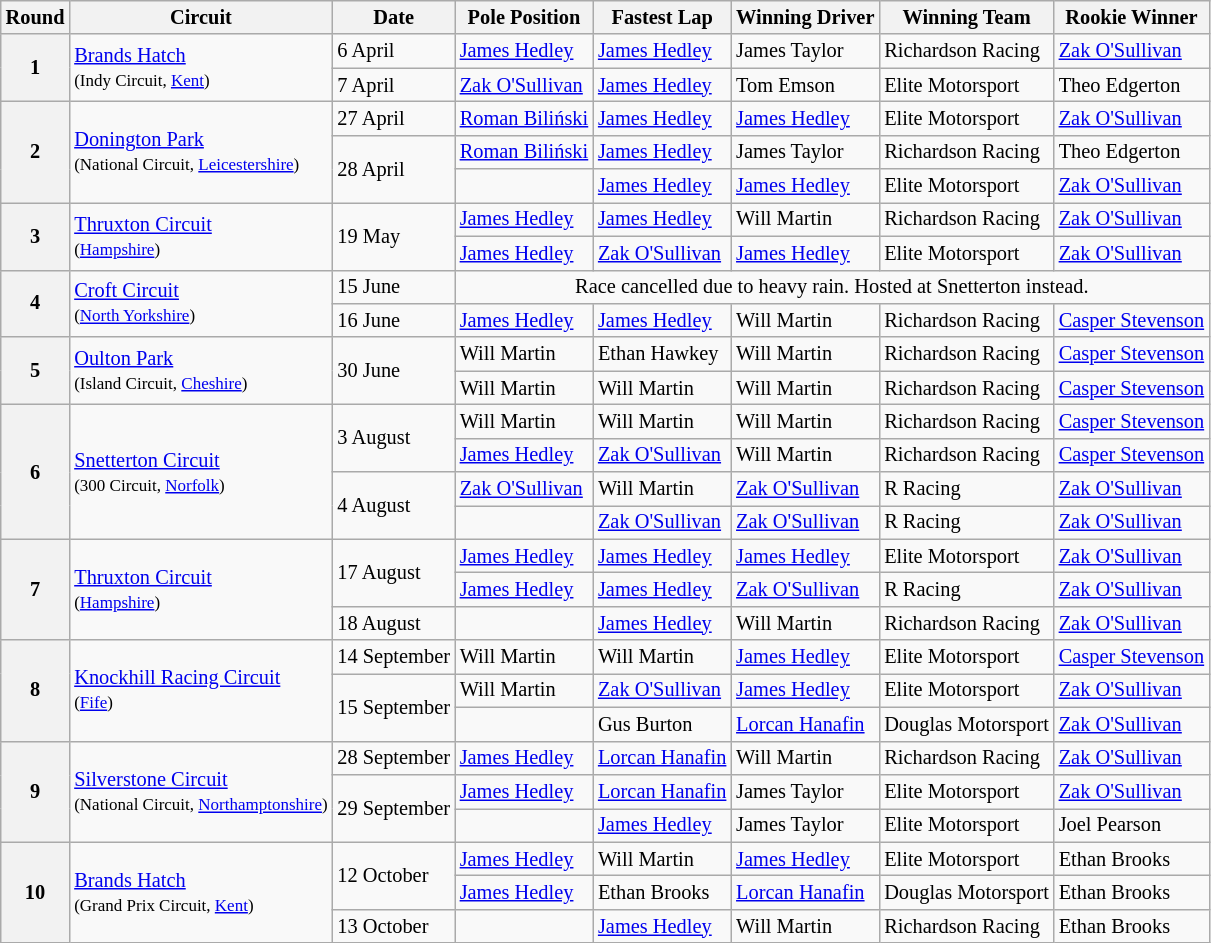<table class="wikitable" style="font-size: 85%">
<tr>
<th>Round</th>
<th>Circuit</th>
<th>Date</th>
<th>Pole Position</th>
<th>Fastest Lap</th>
<th>Winning Driver</th>
<th>Winning Team</th>
<th>Rookie Winner</th>
</tr>
<tr>
<th rowspan=2>1</th>
<td rowspan=2><a href='#'>Brands Hatch</a><br><small>(Indy Circuit, <a href='#'>Kent</a>)</small></td>
<td>6 April</td>
<td> <a href='#'>James Hedley</a></td>
<td> <a href='#'>James Hedley</a></td>
<td> James Taylor</td>
<td>Richardson Racing</td>
<td> <a href='#'>Zak O'Sullivan</a></td>
</tr>
<tr>
<td>7 April</td>
<td> <a href='#'>Zak O'Sullivan</a></td>
<td> <a href='#'>James Hedley</a></td>
<td> Tom Emson</td>
<td>Elite Motorsport</td>
<td> Theo Edgerton</td>
</tr>
<tr>
<th rowspan=3>2</th>
<td rowspan=3><a href='#'>Donington Park</a><br><small>(National Circuit, <a href='#'>Leicestershire</a>)</small></td>
<td>27 April</td>
<td> <a href='#'>Roman Biliński</a></td>
<td> <a href='#'>James Hedley</a></td>
<td> <a href='#'>James Hedley</a></td>
<td>Elite Motorsport</td>
<td> <a href='#'>Zak O'Sullivan</a></td>
</tr>
<tr>
<td rowspan=2>28 April</td>
<td> <a href='#'>Roman Biliński</a></td>
<td> <a href='#'>James Hedley</a></td>
<td> James Taylor</td>
<td>Richardson Racing</td>
<td> Theo Edgerton</td>
</tr>
<tr>
<td></td>
<td> <a href='#'>James Hedley</a></td>
<td> <a href='#'>James Hedley</a></td>
<td>Elite Motorsport</td>
<td> <a href='#'>Zak O'Sullivan</a></td>
</tr>
<tr>
<th rowspan=2>3</th>
<td rowspan=2><a href='#'>Thruxton Circuit</a><br><small>(<a href='#'>Hampshire</a>)</small></td>
<td rowspan=2>19 May</td>
<td> <a href='#'>James Hedley</a></td>
<td> <a href='#'>James Hedley</a></td>
<td> Will Martin</td>
<td>Richardson Racing</td>
<td> <a href='#'>Zak O'Sullivan</a></td>
</tr>
<tr>
<td> <a href='#'>James Hedley</a></td>
<td> <a href='#'>Zak O'Sullivan</a></td>
<td> <a href='#'>James Hedley</a></td>
<td>Elite Motorsport</td>
<td> <a href='#'>Zak O'Sullivan</a></td>
</tr>
<tr>
<th rowspan=2>4</th>
<td rowspan=2><a href='#'>Croft Circuit</a><br><small>(<a href='#'>North Yorkshire</a>)</small></td>
<td>15 June</td>
<td colspan=5 align=center>Race cancelled due to heavy rain. Hosted at Snetterton instead.</td>
</tr>
<tr>
<td>16 June</td>
<td> <a href='#'>James Hedley</a></td>
<td> <a href='#'>James Hedley</a></td>
<td> Will Martin</td>
<td>Richardson Racing</td>
<td> <a href='#'>Casper Stevenson</a></td>
</tr>
<tr>
<th rowspan=2>5</th>
<td rowspan=2><a href='#'>Oulton Park</a><br><small>(Island Circuit, <a href='#'>Cheshire</a>)</small></td>
<td rowspan=2>30 June</td>
<td> Will Martin</td>
<td> Ethan Hawkey</td>
<td> Will Martin</td>
<td>Richardson Racing</td>
<td> <a href='#'>Casper Stevenson</a></td>
</tr>
<tr>
<td> Will Martin</td>
<td> Will Martin</td>
<td> Will Martin</td>
<td>Richardson Racing</td>
<td> <a href='#'>Casper Stevenson</a></td>
</tr>
<tr>
<th rowspan=4>6</th>
<td rowspan=4><a href='#'>Snetterton Circuit</a><br><small>(300 Circuit, <a href='#'>Norfolk</a>)</small></td>
<td rowspan=2>3 August</td>
<td> Will Martin</td>
<td> Will Martin</td>
<td> Will Martin</td>
<td>Richardson Racing</td>
<td> <a href='#'>Casper Stevenson</a></td>
</tr>
<tr>
<td> <a href='#'>James Hedley</a></td>
<td> <a href='#'>Zak O'Sullivan</a></td>
<td> Will Martin</td>
<td>Richardson Racing</td>
<td> <a href='#'>Casper Stevenson</a></td>
</tr>
<tr>
<td rowspan=2>4 August</td>
<td> <a href='#'>Zak O'Sullivan</a></td>
<td> Will Martin</td>
<td> <a href='#'>Zak O'Sullivan</a></td>
<td>R Racing</td>
<td> <a href='#'>Zak O'Sullivan</a></td>
</tr>
<tr>
<td></td>
<td> <a href='#'>Zak O'Sullivan</a></td>
<td> <a href='#'>Zak O'Sullivan</a></td>
<td>R Racing</td>
<td> <a href='#'>Zak O'Sullivan</a></td>
</tr>
<tr>
<th rowspan=3>7</th>
<td rowspan=3><a href='#'>Thruxton Circuit</a><br><small>(<a href='#'>Hampshire</a>)</small></td>
<td rowspan=2>17 August</td>
<td> <a href='#'>James Hedley</a></td>
<td> <a href='#'>James Hedley</a></td>
<td> <a href='#'>James Hedley</a></td>
<td>Elite Motorsport</td>
<td> <a href='#'>Zak O'Sullivan</a></td>
</tr>
<tr>
<td> <a href='#'>James Hedley</a></td>
<td> <a href='#'>James Hedley</a></td>
<td> <a href='#'>Zak O'Sullivan</a></td>
<td>R Racing</td>
<td> <a href='#'>Zak O'Sullivan</a></td>
</tr>
<tr>
<td>18 August</td>
<td></td>
<td> <a href='#'>James Hedley</a></td>
<td> Will Martin</td>
<td>Richardson Racing</td>
<td> <a href='#'>Zak O'Sullivan</a></td>
</tr>
<tr>
<th rowspan=3>8</th>
<td rowspan=3><a href='#'>Knockhill Racing Circuit</a><br><small>(<a href='#'>Fife</a>)</small></td>
<td>14 September</td>
<td> Will Martin</td>
<td> Will Martin</td>
<td> <a href='#'>James Hedley</a></td>
<td>Elite Motorsport</td>
<td> <a href='#'>Casper Stevenson</a></td>
</tr>
<tr>
<td rowspan=2>15 September</td>
<td> Will Martin</td>
<td> <a href='#'>Zak O'Sullivan</a></td>
<td> <a href='#'>James Hedley</a></td>
<td>Elite Motorsport</td>
<td> <a href='#'>Zak O'Sullivan</a></td>
</tr>
<tr>
<td></td>
<td> Gus Burton</td>
<td> <a href='#'>Lorcan Hanafin</a></td>
<td>Douglas Motorsport</td>
<td> <a href='#'>Zak O'Sullivan</a></td>
</tr>
<tr>
<th rowspan=3>9</th>
<td rowspan=3><a href='#'>Silverstone Circuit</a><br><small>(National Circuit, <a href='#'>Northamptonshire</a>)</small></td>
<td>28 September</td>
<td> <a href='#'>James Hedley</a></td>
<td> <a href='#'>Lorcan Hanafin</a></td>
<td> Will Martin</td>
<td>Richardson Racing</td>
<td> <a href='#'>Zak O'Sullivan</a></td>
</tr>
<tr>
<td rowspan=2>29 September</td>
<td> <a href='#'>James Hedley</a></td>
<td> <a href='#'>Lorcan Hanafin</a></td>
<td> James Taylor</td>
<td>Elite Motorsport</td>
<td> <a href='#'>Zak O'Sullivan</a></td>
</tr>
<tr>
<td></td>
<td> <a href='#'>James Hedley</a></td>
<td> James Taylor</td>
<td>Elite Motorsport</td>
<td> Joel Pearson</td>
</tr>
<tr>
<th rowspan=3>10</th>
<td rowspan=3><a href='#'>Brands Hatch</a><br><small>(Grand Prix Circuit, <a href='#'>Kent</a>)</small></td>
<td rowspan=2>12 October</td>
<td> <a href='#'>James Hedley</a></td>
<td> Will Martin</td>
<td> <a href='#'>James Hedley</a></td>
<td>Elite Motorsport</td>
<td> Ethan Brooks</td>
</tr>
<tr>
<td> <a href='#'>James Hedley</a></td>
<td> Ethan Brooks</td>
<td> <a href='#'>Lorcan Hanafin</a></td>
<td>Douglas Motorsport</td>
<td> Ethan Brooks</td>
</tr>
<tr>
<td>13 October</td>
<td></td>
<td> <a href='#'>James Hedley</a></td>
<td> Will Martin</td>
<td>Richardson Racing</td>
<td> Ethan Brooks</td>
</tr>
</table>
